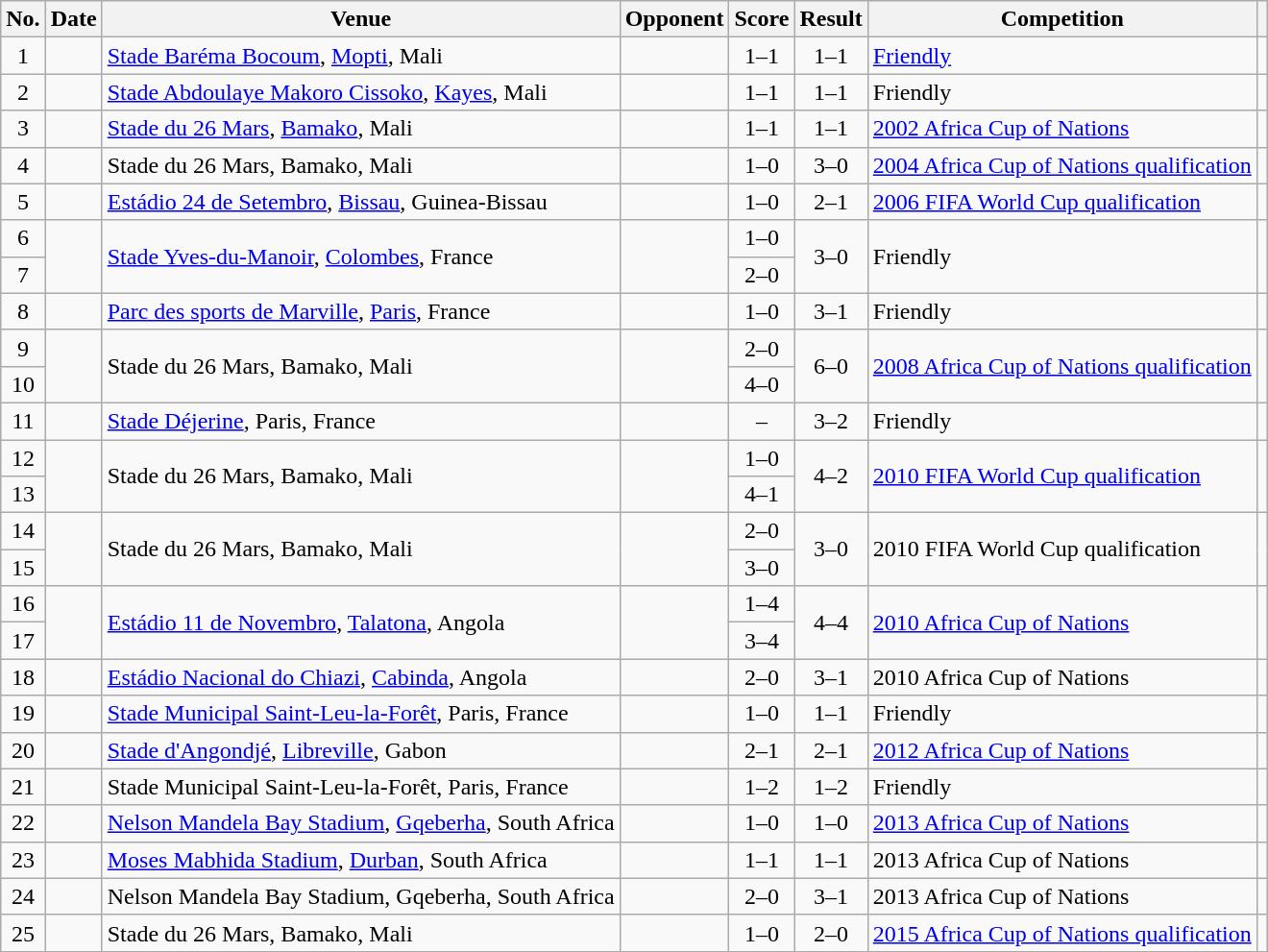<table class="wikitable sortable">
<tr>
<th scope="col">No.</th>
<th scope="col">Date</th>
<th scope="col">Venue</th>
<th scope="col">Opponent</th>
<th scope="col">Score</th>
<th scope="col">Result</th>
<th scope="col">Competition</th>
<th scope="col" class="unsortable"></th>
</tr>
<tr>
<td style="text-align:center">1</td>
<td></td>
<td><a href='#'>Stade Baréma Bocoum</a>, <a href='#'>Mopti</a>, Mali</td>
<td></td>
<td style="text-align:center">1–1</td>
<td style="text-align:center">1–1</td>
<td><a href='#'>Friendly</a></td>
<td></td>
</tr>
<tr>
<td style="text-align:center">2</td>
<td></td>
<td><a href='#'>Stade Abdoulaye Makoro Cissoko</a>, <a href='#'>Kayes</a>, Mali</td>
<td></td>
<td style="text-align:center">1–1</td>
<td style="text-align:center">1–1</td>
<td>Friendly</td>
<td></td>
</tr>
<tr>
<td style="text-align:center">3</td>
<td></td>
<td><a href='#'>Stade du 26 Mars</a>, <a href='#'>Bamako</a>, Mali</td>
<td></td>
<td style="text-align:center">1–1</td>
<td style="text-align:center">1–1</td>
<td><a href='#'>2002 Africa Cup of Nations</a></td>
<td></td>
</tr>
<tr>
<td style="text-align:center">4</td>
<td></td>
<td>Stade du 26 Mars, Bamako, Mali</td>
<td></td>
<td style="text-align:center">1–0</td>
<td style="text-align:center">3–0</td>
<td><a href='#'>2004 Africa Cup of Nations qualification</a></td>
<td></td>
</tr>
<tr>
<td style="text-align:center">5</td>
<td></td>
<td><a href='#'>Estádio 24 de Setembro</a>, <a href='#'>Bissau</a>, Guinea-Bissau</td>
<td></td>
<td style="text-align:center">1–0</td>
<td style="text-align:center">2–1</td>
<td><a href='#'>2006 FIFA World Cup qualification</a></td>
<td></td>
</tr>
<tr>
<td style="text-align:center">6</td>
<td rowspan="2"></td>
<td rowspan="2"><a href='#'>Stade Yves-du-Manoir</a>, <a href='#'>Colombes</a>, France</td>
<td rowspan="2"></td>
<td style="text-align:center">1–0</td>
<td rowspan="2" style="text-align:center">3–0</td>
<td rowspan="2">Friendly</td>
<td rowspan="2"></td>
</tr>
<tr>
<td style="text-align:center">7</td>
<td style="text-align:center">2–0</td>
</tr>
<tr>
<td style="text-align:center">8</td>
<td></td>
<td><a href='#'>Parc des sports de Marville</a>, <a href='#'>Paris</a>, France</td>
<td></td>
<td style="text-align:center">1–0</td>
<td style="text-align:center">3–1</td>
<td>Friendly</td>
<td></td>
</tr>
<tr>
<td style="text-align:center">9</td>
<td rowspan="2"></td>
<td rowspan="2">Stade du 26 Mars, Bamako, Mali</td>
<td rowspan="2"></td>
<td style="text-align:center">2–0</td>
<td rowspan="2" style="text-align:center">6–0</td>
<td rowspan="2"><a href='#'>2008 Africa Cup of Nations qualification</a></td>
<td rowspan="2"></td>
</tr>
<tr>
<td style="text-align:center">10</td>
<td style="text-align:center">4–0</td>
</tr>
<tr>
<td style="text-align:center">11</td>
<td></td>
<td><a href='#'>Stade Déjerine</a>, Paris, France</td>
<td></td>
<td style="text-align:center">–</td>
<td style="text-align:center">3–2</td>
<td>Friendly</td>
<td></td>
</tr>
<tr>
<td style="text-align:center">12</td>
<td rowspan="2"></td>
<td rowspan="2">Stade du 26 Mars, Bamako, Mali</td>
<td rowspan="2"></td>
<td style="text-align:center">1–0</td>
<td rowspan="2" style="text-align:center">4–2</td>
<td rowspan="2"><a href='#'>2010 FIFA World Cup qualification</a></td>
<td rowspan="2"></td>
</tr>
<tr>
<td style="text-align:center">13</td>
<td style="text-align:center">4–1</td>
</tr>
<tr>
<td style="text-align:center">14</td>
<td rowspan="2"></td>
<td rowspan="2">Stade du 26 Mars, Bamako, Mali</td>
<td rowspan="2"></td>
<td style="text-align:center">2–0</td>
<td rowspan="2" style="text-align:center">3–0</td>
<td rowspan="2">2010 FIFA World Cup qualification</td>
<td rowspan="2"></td>
</tr>
<tr>
<td style="text-align:center">15</td>
<td style="text-align:center">3–0</td>
</tr>
<tr>
<td style="text-align:center">16</td>
<td rowspan="2"></td>
<td rowspan="2"><a href='#'>Estádio 11 de Novembro</a>, <a href='#'>Talatona</a>, Angola</td>
<td rowspan="2"></td>
<td style="text-align:center">1–4</td>
<td rowspan="2" style="text-align:center">4–4</td>
<td rowspan="2"><a href='#'>2010 Africa Cup of Nations</a></td>
<td rowspan="2"></td>
</tr>
<tr>
<td style="text-align:center">17</td>
<td style="text-align:center">3–4</td>
</tr>
<tr>
<td style="text-align:center">18</td>
<td></td>
<td><a href='#'>Estádio Nacional do Chiazi</a>, <a href='#'>Cabinda</a>, Angola</td>
<td></td>
<td style="text-align:center">2–0</td>
<td style="text-align:center">3–1</td>
<td>2010 Africa Cup of Nations</td>
<td></td>
</tr>
<tr>
<td style="text-align:center">19</td>
<td></td>
<td><a href='#'>Stade Municipal Saint-Leu-la-Forêt</a>, Paris, France</td>
<td></td>
<td style="text-align:center">1–0</td>
<td style="text-align:center">1–1</td>
<td>Friendly</td>
<td></td>
</tr>
<tr>
<td style="text-align:center">20</td>
<td></td>
<td><a href='#'>Stade d'Angondjé</a>, <a href='#'>Libreville</a>, Gabon</td>
<td></td>
<td style="text-align:center">2–1</td>
<td style="text-align:center">2–1</td>
<td><a href='#'>2012 Africa Cup of Nations</a></td>
<td></td>
</tr>
<tr>
<td style="text-align:center">21</td>
<td></td>
<td>Stade Municipal Saint-Leu-la-Forêt, Paris, France</td>
<td></td>
<td style="text-align:center">1–2</td>
<td style="text-align:center">1–2</td>
<td>Friendly</td>
<td></td>
</tr>
<tr>
<td style="text-align:center">22</td>
<td></td>
<td><a href='#'>Nelson Mandela Bay Stadium</a>, <a href='#'>Gqeberha</a>, South Africa</td>
<td></td>
<td style="text-align:center">1–0</td>
<td style="text-align:center">1–0</td>
<td><a href='#'>2013 Africa Cup of Nations</a></td>
<td></td>
</tr>
<tr>
<td style="text-align:center">23</td>
<td></td>
<td><a href='#'>Moses Mabhida Stadium</a>, <a href='#'>Durban</a>, South Africa</td>
<td></td>
<td style="text-align:center">1–1</td>
<td style="text-align:center">1–1</td>
<td>2013 Africa Cup of Nations</td>
<td></td>
</tr>
<tr>
<td style="text-align:center">24</td>
<td></td>
<td>Nelson Mandela Bay Stadium, Gqeberha, South Africa</td>
<td></td>
<td style="text-align:center">2–0</td>
<td style="text-align:center">3–1</td>
<td>2013 Africa Cup of Nations</td>
<td></td>
</tr>
<tr>
<td style="text-align:center">25</td>
<td></td>
<td>Stade du 26 Mars, Bamako, Mali</td>
<td></td>
<td style="text-align:center">1–0</td>
<td style="text-align:center">2–0</td>
<td><a href='#'>2015 Africa Cup of Nations qualification</a></td>
<td></td>
</tr>
</table>
